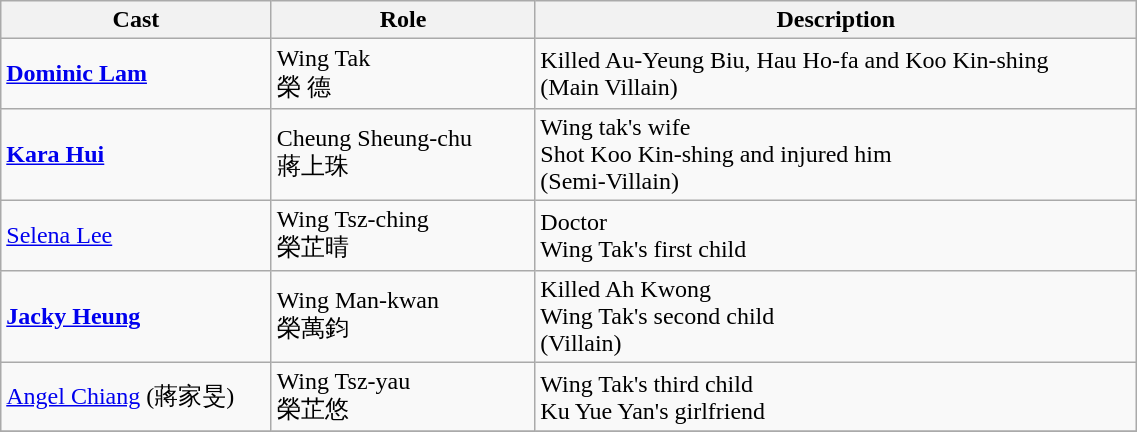<table class="wikitable" width="60%">
<tr>
<th style="width:6%">Cast</th>
<th style="width:6%">Role</th>
<th style="width:15%">Description</th>
</tr>
<tr>
<td><strong><a href='#'>Dominic Lam</a></strong></td>
<td>Wing Tak <br>榮 德</td>
<td>Killed  Au-Yeung Biu, Hau Ho-fa and Koo Kin-shing <br> (Main Villain)</td>
</tr>
<tr>
<td><strong><a href='#'>Kara Hui</a></strong></td>
<td>Cheung Sheung-chu<br>蔣上珠</td>
<td>Wing tak's wife <br> Shot Koo Kin-shing and injured him <br>(Semi-Villain)</td>
</tr>
<tr>
<td><a href='#'>Selena Lee</a></td>
<td>Wing Tsz-ching<br>榮芷晴</td>
<td>Doctor <br> Wing Tak's first child</td>
</tr>
<tr>
<td><strong><a href='#'>Jacky Heung</a></strong></td>
<td>Wing Man-kwan<br>榮萬鈞</td>
<td>Killed Ah Kwong <br> Wing Tak's second child<br> (Villain)</td>
</tr>
<tr>
<td><a href='#'>Angel Chiang</a> (蔣家旻)</td>
<td>Wing Tsz-yau<br> 榮芷悠</td>
<td>Wing Tak's third child <br> Ku Yue Yan's girlfriend</td>
</tr>
<tr>
</tr>
</table>
